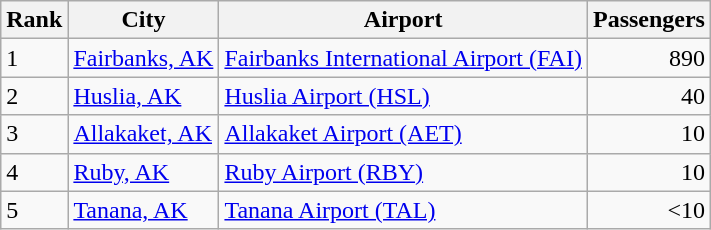<table class="wikitable">
<tr>
<th>Rank</th>
<th>City</th>
<th>Airport</th>
<th>Passengers</th>
</tr>
<tr>
<td>1</td>
<td><a href='#'>Fairbanks, AK</a></td>
<td><a href='#'>Fairbanks International Airport (FAI)</a></td>
<td align="right">890</td>
</tr>
<tr>
<td>2</td>
<td><a href='#'>Huslia, AK</a></td>
<td><a href='#'>Huslia Airport (HSL)</a></td>
<td align="right">40</td>
</tr>
<tr>
<td>3</td>
<td><a href='#'>Allakaket, AK</a></td>
<td><a href='#'>Allakaket Airport (AET)</a></td>
<td align="right">10</td>
</tr>
<tr>
<td>4</td>
<td><a href='#'>Ruby, AK</a></td>
<td><a href='#'>Ruby Airport (RBY)</a></td>
<td align=right>10</td>
</tr>
<tr>
<td>5</td>
<td><a href='#'>Tanana, AK</a></td>
<td><a href='#'>Tanana Airport (TAL)</a></td>
<td align=right><10</td>
</tr>
</table>
